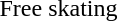<table>
<tr>
<td>Free skating<br></td>
<td></td>
<td></td>
<td></td>
</tr>
</table>
